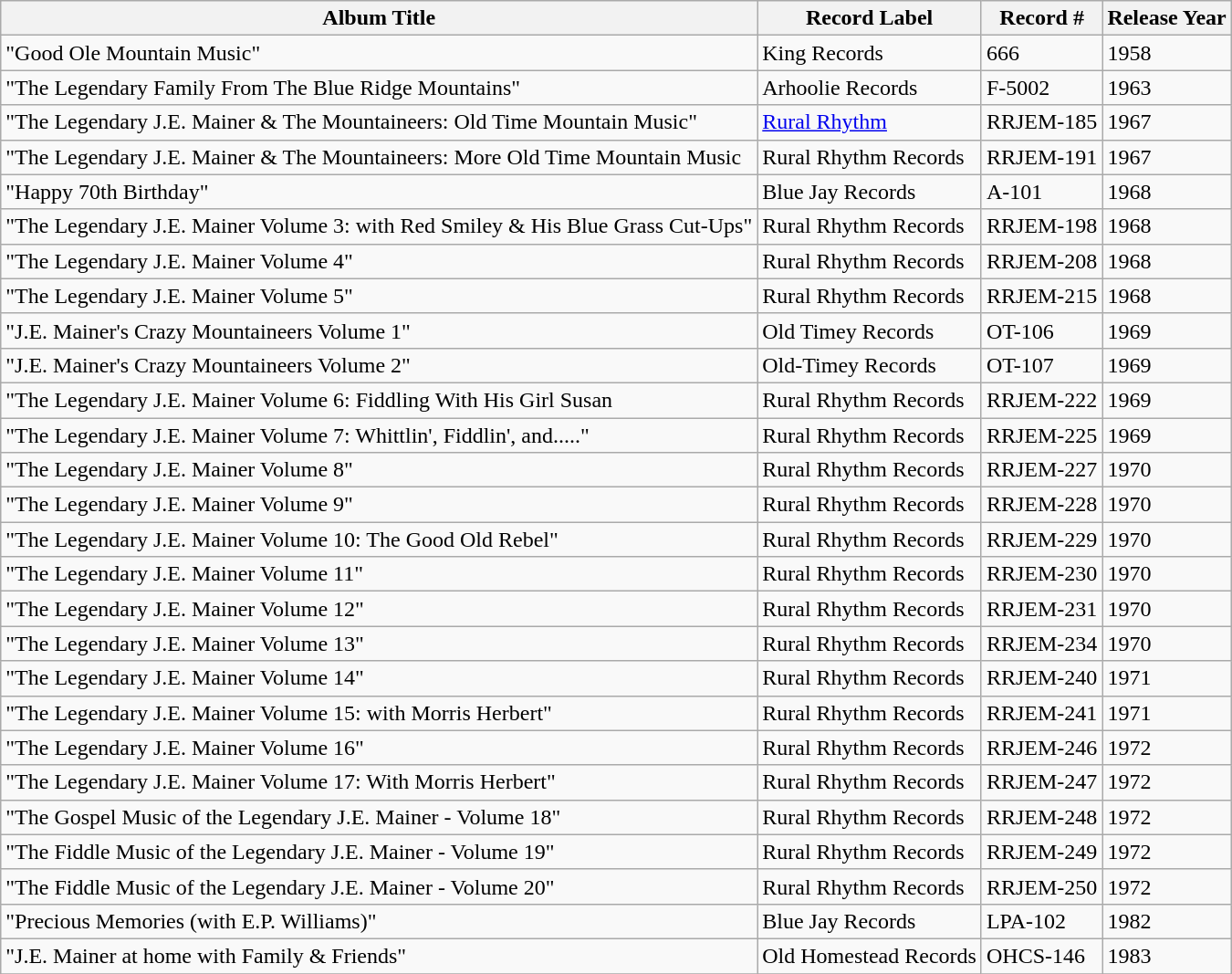<table class=wikitable>
<tr>
<th>Album Title</th>
<th>Record Label</th>
<th>Record #</th>
<th>Release Year</th>
</tr>
<tr>
<td>"Good Ole Mountain Music"</td>
<td>King Records</td>
<td>666</td>
<td>1958</td>
</tr>
<tr>
<td>"The Legendary Family From The Blue Ridge Mountains"</td>
<td>Arhoolie Records</td>
<td>F-5002</td>
<td>1963</td>
</tr>
<tr>
<td>"The Legendary J.E. Mainer & The Mountaineers: Old Time Mountain Music"</td>
<td><a href='#'>Rural Rhythm</a></td>
<td>RRJEM-185</td>
<td>1967</td>
</tr>
<tr>
<td>"The Legendary J.E. Mainer & The Mountaineers: More Old Time Mountain Music</td>
<td>Rural Rhythm Records</td>
<td>RRJEM-191</td>
<td>1967</td>
</tr>
<tr>
<td>"Happy 70th Birthday"</td>
<td>Blue Jay Records</td>
<td>A-101</td>
<td>1968</td>
</tr>
<tr>
<td>"The Legendary J.E. Mainer Volume 3: with Red Smiley & His Blue Grass Cut-Ups"</td>
<td>Rural Rhythm Records</td>
<td>RRJEM-198</td>
<td>1968</td>
</tr>
<tr>
<td>"The Legendary J.E. Mainer Volume 4"</td>
<td>Rural Rhythm Records</td>
<td>RRJEM-208</td>
<td>1968</td>
</tr>
<tr>
<td>"The Legendary J.E. Mainer Volume 5"</td>
<td>Rural Rhythm Records</td>
<td>RRJEM-215</td>
<td>1968</td>
</tr>
<tr>
<td>"J.E. Mainer's Crazy Mountaineers Volume 1"</td>
<td>Old Timey Records</td>
<td>OT-106</td>
<td>1969</td>
</tr>
<tr>
<td>"J.E. Mainer's Crazy Mountaineers Volume 2"</td>
<td>Old-Timey Records</td>
<td>OT-107</td>
<td>1969</td>
</tr>
<tr>
<td>"The Legendary J.E. Mainer Volume 6: Fiddling With His Girl Susan</td>
<td>Rural Rhythm Records</td>
<td>RRJEM-222</td>
<td>1969</td>
</tr>
<tr>
<td>"The Legendary J.E. Mainer Volume 7: Whittlin', Fiddlin', and....."</td>
<td>Rural Rhythm Records</td>
<td>RRJEM-225</td>
<td>1969</td>
</tr>
<tr>
<td>"The Legendary J.E. Mainer Volume 8"</td>
<td>Rural Rhythm Records</td>
<td>RRJEM-227</td>
<td>1970</td>
</tr>
<tr>
<td>"The Legendary J.E. Mainer Volume 9"</td>
<td>Rural Rhythm Records</td>
<td>RRJEM-228</td>
<td>1970</td>
</tr>
<tr>
<td>"The Legendary J.E. Mainer Volume 10: The Good Old Rebel"</td>
<td>Rural Rhythm Records</td>
<td>RRJEM-229</td>
<td>1970</td>
</tr>
<tr>
<td>"The Legendary J.E. Mainer Volume 11"</td>
<td>Rural Rhythm Records</td>
<td>RRJEM-230</td>
<td>1970</td>
</tr>
<tr>
<td>"The Legendary J.E. Mainer Volume 12"</td>
<td>Rural Rhythm Records</td>
<td>RRJEM-231</td>
<td>1970</td>
</tr>
<tr>
<td>"The Legendary J.E. Mainer Volume 13"</td>
<td>Rural Rhythm Records</td>
<td>RRJEM-234</td>
<td>1970</td>
</tr>
<tr>
<td>"The Legendary J.E. Mainer Volume 14"</td>
<td>Rural Rhythm Records</td>
<td>RRJEM-240</td>
<td>1971</td>
</tr>
<tr>
<td>"The Legendary J.E. Mainer Volume 15: with Morris Herbert"</td>
<td>Rural Rhythm Records</td>
<td>RRJEM-241</td>
<td>1971</td>
</tr>
<tr>
<td>"The Legendary J.E. Mainer Volume 16"</td>
<td>Rural Rhythm Records</td>
<td>RRJEM-246</td>
<td>1972</td>
</tr>
<tr>
<td>"The Legendary J.E. Mainer Volume 17: With Morris Herbert"</td>
<td>Rural Rhythm Records</td>
<td>RRJEM-247</td>
<td>1972</td>
</tr>
<tr>
<td>"The Gospel Music of the Legendary J.E. Mainer - Volume 18"</td>
<td>Rural Rhythm Records</td>
<td>RRJEM-248</td>
<td>1972</td>
</tr>
<tr>
<td>"The Fiddle Music of the Legendary J.E. Mainer - Volume 19"</td>
<td>Rural Rhythm Records</td>
<td>RRJEM-249</td>
<td>1972</td>
</tr>
<tr>
<td>"The Fiddle Music of the Legendary J.E. Mainer - Volume 20"</td>
<td>Rural Rhythm Records</td>
<td>RRJEM-250</td>
<td>1972</td>
</tr>
<tr>
<td>"Precious Memories (with E.P. Williams)"</td>
<td>Blue Jay Records</td>
<td>LPA-102</td>
<td>1982</td>
</tr>
<tr>
<td>"J.E. Mainer at home with Family & Friends"</td>
<td>Old Homestead Records</td>
<td>OHCS-146</td>
<td>1983</td>
</tr>
<tr>
</tr>
</table>
